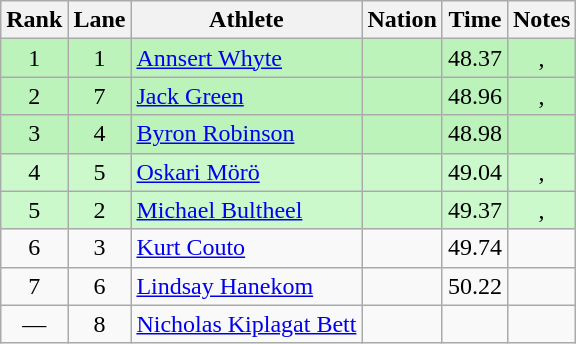<table class="wikitable sortable" style="text-align:center">
<tr>
<th>Rank</th>
<th>Lane</th>
<th>Athlete</th>
<th>Nation</th>
<th>Time</th>
<th>Notes</th>
</tr>
<tr bgcolor=#bbf3bb>
<td>1</td>
<td>1</td>
<td align=left><a href='#'>Annsert Whyte</a></td>
<td align=left></td>
<td>48.37</td>
<td>, </td>
</tr>
<tr bgcolor=#bbf3bb>
<td>2</td>
<td>7</td>
<td align=left><a href='#'>Jack Green</a></td>
<td align=left></td>
<td>48.96</td>
<td>, </td>
</tr>
<tr bgcolor=#bbf3bb>
<td>3</td>
<td>4</td>
<td align=left><a href='#'>Byron Robinson</a></td>
<td align=left></td>
<td>48.98</td>
<td></td>
</tr>
<tr bgcolor=#ccf9cc>
<td>4</td>
<td>5</td>
<td align=left><a href='#'>Oskari Mörö</a></td>
<td align=left></td>
<td>49.04</td>
<td>, </td>
</tr>
<tr bgcolor=#ccf9cc>
<td>5</td>
<td>2</td>
<td align=left><a href='#'>Michael Bultheel</a></td>
<td align=left></td>
<td>49.37</td>
<td>, </td>
</tr>
<tr>
<td>6</td>
<td>3</td>
<td align=left><a href='#'>Kurt Couto</a></td>
<td align=left></td>
<td>49.74</td>
<td></td>
</tr>
<tr>
<td>7</td>
<td>6</td>
<td align=left><a href='#'>Lindsay Hanekom</a></td>
<td align=left></td>
<td>50.22</td>
<td></td>
</tr>
<tr>
<td data-sort-value=8>—</td>
<td>8</td>
<td align=left><a href='#'>Nicholas Kiplagat Bett</a></td>
<td align=left></td>
<td data-sort-value=80.00></td>
<td></td>
</tr>
</table>
